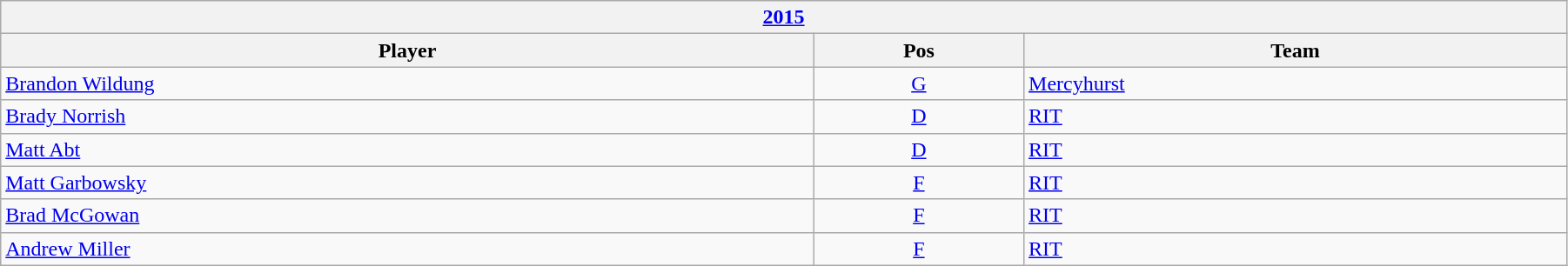<table class="wikitable" width=95%>
<tr>
<th colspan=3><a href='#'>2015</a></th>
</tr>
<tr>
<th>Player</th>
<th>Pos</th>
<th>Team</th>
</tr>
<tr>
<td><a href='#'>Brandon Wildung</a></td>
<td style="text-align:center;"><a href='#'>G</a></td>
<td><a href='#'>Mercyhurst</a></td>
</tr>
<tr>
<td><a href='#'>Brady Norrish</a></td>
<td style="text-align:center;"><a href='#'>D</a></td>
<td><a href='#'>RIT</a></td>
</tr>
<tr>
<td><a href='#'>Matt Abt</a></td>
<td style="text-align:center;"><a href='#'>D</a></td>
<td><a href='#'>RIT</a></td>
</tr>
<tr>
<td><a href='#'>Matt Garbowsky</a></td>
<td style="text-align:center;"><a href='#'>F</a></td>
<td><a href='#'>RIT</a></td>
</tr>
<tr>
<td><a href='#'>Brad McGowan</a></td>
<td style="text-align:center;"><a href='#'>F</a></td>
<td><a href='#'>RIT</a></td>
</tr>
<tr>
<td><a href='#'>Andrew Miller</a></td>
<td style="text-align:center;"><a href='#'>F</a></td>
<td><a href='#'>RIT</a></td>
</tr>
</table>
